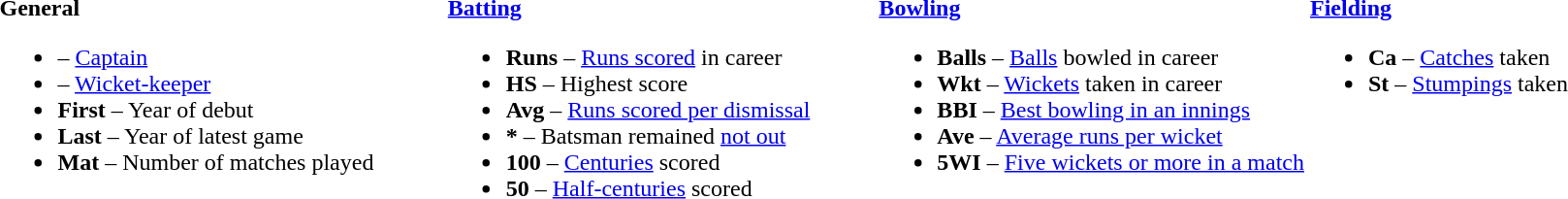<table>
<tr>
<td valign="top" style="width:26%"><br><strong>General</strong><ul><li> – <a href='#'>Captain</a></li><li> – <a href='#'>Wicket-keeper</a></li><li><strong>First</strong> – Year of debut</li><li><strong>Last</strong> – Year of latest game</li><li><strong>Mat</strong> – Number of matches played</li></ul></td>
<td valign="top" style="width:25%"><br><strong><a href='#'>Batting</a></strong><ul><li><strong>Runs</strong> – <a href='#'>Runs scored</a> in career</li><li><strong>HS</strong> – Highest score</li><li><strong>Avg</strong> – <a href='#'>Runs scored per dismissal</a></li><li><strong>*</strong> – Batsman remained <a href='#'>not out</a></li><li><strong>100</strong> – <a href='#'>Centuries</a> scored</li><li><strong>50</strong> – <a href='#'>Half-centuries</a> scored</li></ul></td>
<td valign="top" style="width:25%"><br><strong><a href='#'>Bowling</a></strong><ul><li><strong>Balls</strong> – <a href='#'>Balls</a> bowled in career</li><li><strong>Wkt</strong> – <a href='#'>Wickets</a> taken in career</li><li><strong>BBI</strong> – <a href='#'>Best bowling in an innings</a></li><li><strong>Ave</strong> – <a href='#'>Average runs per wicket</a></li><li><strong>5WI</strong> – <a href='#'>Five wickets or more in a match</a></li></ul></td>
<td valign="top" style="width:24%"><br><strong><a href='#'>Fielding</a></strong><ul><li><strong>Ca</strong> – <a href='#'>Catches</a> taken</li><li><strong>St</strong> – <a href='#'>Stumpings</a> taken</li></ul></td>
</tr>
</table>
